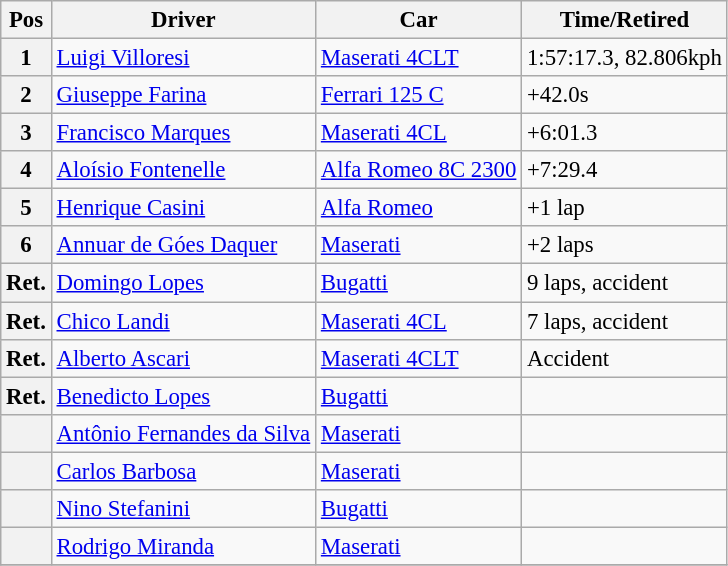<table class="wikitable" style="font-size: 95%;">
<tr>
<th>Pos</th>
<th>Driver</th>
<th>Car</th>
<th>Time/Retired</th>
</tr>
<tr>
<th>1</th>
<td> <a href='#'>Luigi Villoresi</a></td>
<td><a href='#'>Maserati 4CLT</a></td>
<td>1:57:17.3, 82.806kph</td>
</tr>
<tr>
<th>2</th>
<td> <a href='#'>Giuseppe Farina</a></td>
<td><a href='#'>Ferrari 125 C</a></td>
<td>+42.0s</td>
</tr>
<tr>
<th>3</th>
<td> <a href='#'>Francisco Marques</a></td>
<td><a href='#'>Maserati 4CL</a></td>
<td>+6:01.3</td>
</tr>
<tr>
<th>4</th>
<td> <a href='#'>Aloísio Fontenelle</a></td>
<td><a href='#'>Alfa Romeo 8C 2300</a></td>
<td>+7:29.4</td>
</tr>
<tr>
<th>5</th>
<td> <a href='#'>Henrique Casini</a></td>
<td><a href='#'>Alfa Romeo</a></td>
<td>+1 lap</td>
</tr>
<tr>
<th>6</th>
<td> <a href='#'>Annuar de Góes Daquer</a></td>
<td><a href='#'>Maserati</a></td>
<td>+2 laps</td>
</tr>
<tr>
<th>Ret.</th>
<td> <a href='#'>Domingo Lopes</a></td>
<td><a href='#'>Bugatti</a></td>
<td>9 laps, accident</td>
</tr>
<tr>
<th>Ret.</th>
<td> <a href='#'>Chico Landi</a></td>
<td><a href='#'>Maserati 4CL</a></td>
<td>7 laps, accident</td>
</tr>
<tr>
<th>Ret.</th>
<td> <a href='#'>Alberto Ascari</a></td>
<td><a href='#'>Maserati 4CLT</a></td>
<td>Accident</td>
</tr>
<tr>
<th>Ret.</th>
<td> <a href='#'>Benedicto Lopes</a></td>
<td><a href='#'>Bugatti</a></td>
<td></td>
</tr>
<tr>
<th></th>
<td> <a href='#'>Antônio Fernandes da Silva</a></td>
<td><a href='#'>Maserati</a></td>
<td></td>
</tr>
<tr>
<th></th>
<td> <a href='#'>Carlos Barbosa</a></td>
<td><a href='#'>Maserati</a></td>
<td></td>
</tr>
<tr>
<th></th>
<td> <a href='#'>Nino Stefanini</a></td>
<td><a href='#'>Bugatti</a></td>
<td></td>
</tr>
<tr>
<th></th>
<td> <a href='#'>Rodrigo Miranda</a></td>
<td><a href='#'>Maserati</a></td>
<td></td>
</tr>
<tr>
</tr>
</table>
